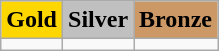<table class=wikitable>
<tr>
<td align=center bgcolor=gold> <strong>Gold</strong></td>
<td align=center bgcolor=silver> <strong>Silver</strong></td>
<td align=center bgcolor=cc9966> <strong>Bronze</strong></td>
</tr>
<tr>
<td></td>
<td></td>
<td></td>
</tr>
</table>
